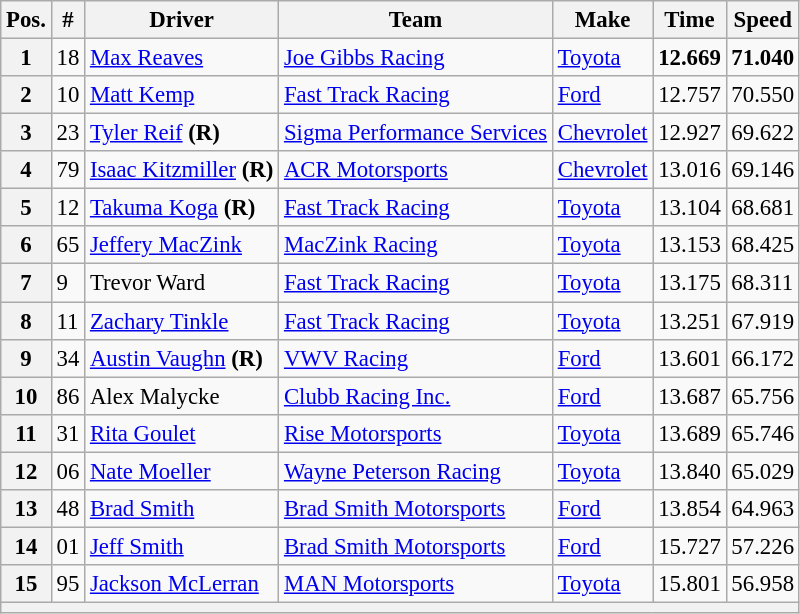<table class="wikitable" style="font-size:95%">
<tr>
<th>Pos.</th>
<th>#</th>
<th>Driver</th>
<th>Team</th>
<th>Make</th>
<th>Time</th>
<th>Speed</th>
</tr>
<tr>
<th>1</th>
<td>18</td>
<td><a href='#'>Max Reaves</a></td>
<td><a href='#'>Joe Gibbs Racing</a></td>
<td><a href='#'>Toyota</a></td>
<td><strong>12.669</strong></td>
<td><strong>71.040</strong></td>
</tr>
<tr>
<th>2</th>
<td>10</td>
<td><a href='#'>Matt Kemp</a></td>
<td><a href='#'>Fast Track Racing</a></td>
<td><a href='#'>Ford</a></td>
<td>12.757</td>
<td>70.550</td>
</tr>
<tr>
<th>3</th>
<td>23</td>
<td><a href='#'>Tyler Reif</a> <strong>(R)</strong></td>
<td><a href='#'>Sigma Performance Services</a></td>
<td><a href='#'>Chevrolet</a></td>
<td>12.927</td>
<td>69.622</td>
</tr>
<tr>
<th>4</th>
<td>79</td>
<td><a href='#'>Isaac Kitzmiller</a> <strong>(R)</strong></td>
<td><a href='#'>ACR Motorsports</a></td>
<td><a href='#'>Chevrolet</a></td>
<td>13.016</td>
<td>69.146</td>
</tr>
<tr>
<th>5</th>
<td>12</td>
<td><a href='#'>Takuma Koga</a> <strong>(R)</strong></td>
<td><a href='#'>Fast Track Racing</a></td>
<td><a href='#'>Toyota</a></td>
<td>13.104</td>
<td>68.681</td>
</tr>
<tr>
<th>6</th>
<td>65</td>
<td><a href='#'>Jeffery MacZink</a></td>
<td><a href='#'>MacZink Racing</a></td>
<td><a href='#'>Toyota</a></td>
<td>13.153</td>
<td>68.425</td>
</tr>
<tr>
<th>7</th>
<td>9</td>
<td>Trevor Ward</td>
<td><a href='#'>Fast Track Racing</a></td>
<td><a href='#'>Toyota</a></td>
<td>13.175</td>
<td>68.311</td>
</tr>
<tr>
<th>8</th>
<td>11</td>
<td><a href='#'>Zachary Tinkle</a></td>
<td><a href='#'>Fast Track Racing</a></td>
<td><a href='#'>Toyota</a></td>
<td>13.251</td>
<td>67.919</td>
</tr>
<tr>
<th>9</th>
<td>34</td>
<td><a href='#'>Austin Vaughn</a> <strong>(R)</strong></td>
<td><a href='#'>VWV Racing</a></td>
<td><a href='#'>Ford</a></td>
<td>13.601</td>
<td>66.172</td>
</tr>
<tr>
<th>10</th>
<td>86</td>
<td>Alex Malycke</td>
<td><a href='#'>Clubb Racing Inc.</a></td>
<td><a href='#'>Ford</a></td>
<td>13.687</td>
<td>65.756</td>
</tr>
<tr>
<th>11</th>
<td>31</td>
<td><a href='#'>Rita Goulet</a></td>
<td><a href='#'>Rise Motorsports</a></td>
<td><a href='#'>Toyota</a></td>
<td>13.689</td>
<td>65.746</td>
</tr>
<tr>
<th>12</th>
<td>06</td>
<td><a href='#'>Nate Moeller</a></td>
<td><a href='#'>Wayne Peterson Racing</a></td>
<td><a href='#'>Toyota</a></td>
<td>13.840</td>
<td>65.029</td>
</tr>
<tr>
<th>13</th>
<td>48</td>
<td><a href='#'>Brad Smith</a></td>
<td><a href='#'>Brad Smith Motorsports</a></td>
<td><a href='#'>Ford</a></td>
<td>13.854</td>
<td>64.963</td>
</tr>
<tr>
<th>14</th>
<td>01</td>
<td><a href='#'>Jeff Smith</a></td>
<td><a href='#'>Brad Smith Motorsports</a></td>
<td><a href='#'>Ford</a></td>
<td>15.727</td>
<td>57.226</td>
</tr>
<tr>
<th>15</th>
<td>95</td>
<td><a href='#'>Jackson McLerran</a></td>
<td><a href='#'>MAN Motorsports</a></td>
<td><a href='#'>Toyota</a></td>
<td>15.801</td>
<td>56.958</td>
</tr>
<tr>
<th colspan="7"></th>
</tr>
</table>
